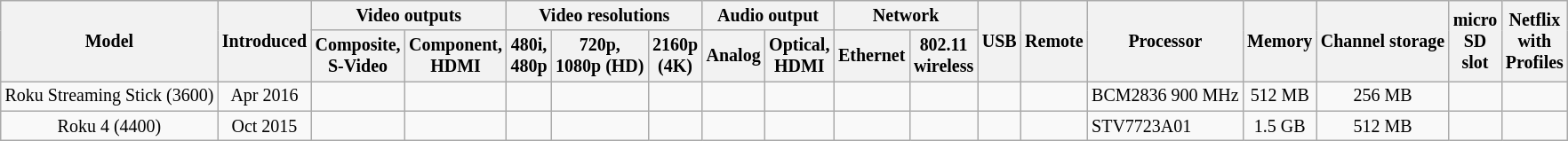<table class="wikitable" style="text-align: center; font-size: smaller;">
<tr>
<th rowspan="2">Model</th>
<th rowspan="2">Introduced</th>
<th colspan="2">Video outputs</th>
<th colspan="3">Video resolutions</th>
<th colspan="2">Audio output</th>
<th colspan="2">Network</th>
<th rowspan="2">USB</th>
<th rowspan="2">Remote</th>
<th rowspan="2">Processor</th>
<th rowspan="2">Memory</th>
<th rowspan="2">Channel storage </th>
<th rowspan="2">micro <br>SD <br>slot</th>
<th rowspan="2">Netflix <br>with <br>Profiles</th>
</tr>
<tr>
<th>Composite,<br>S-Video</th>
<th>Component,<br>HDMI</th>
<th>480i,<br>480p</th>
<th>720p,<br>1080p (HD)</th>
<th>2160p<br>(4K)</th>
<th>Analog</th>
<th>Optical,<br>HDMI</th>
<th>Ethernet</th>
<th>802.11<br>wireless</th>
</tr>
<tr>
<td>Roku Streaming Stick (3600) </td>
<td>Apr 2016</td>
<td></td>
<td></td>
<td></td>
<td></td>
<td></td>
<td></td>
<td></td>
<td></td>
<td></td>
<td></td>
<td></td>
<td style="text-align:left;">BCM2836 900 MHz</td>
<td>512 MB</td>
<td>256 MB</td>
<td></td>
<td></td>
</tr>
<tr>
<td>Roku 4 (4400) </td>
<td>Oct 2015</td>
<td></td>
<td></td>
<td></td>
<td></td>
<td></td>
<td></td>
<td></td>
<td></td>
<td></td>
<td></td>
<td></td>
<td style="text-align:left;">STV7723A01 </td>
<td>1.5 GB</td>
<td>512 MB</td>
<td></td>
<td></td>
</tr>
</table>
